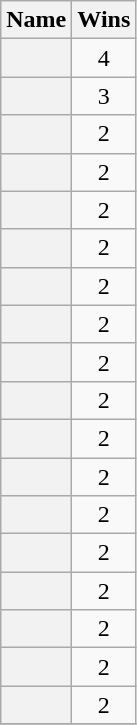<table class="sortable wikitable plainrowheaders" style="text-align:center">
<tr>
<th scope=col>Name</th>
<th scope=col data-sort-type=number>Wins</th>
</tr>
<tr>
<th scope=row></th>
<td>4</td>
</tr>
<tr>
<th scope=row></th>
<td>3</td>
</tr>
<tr>
<th scope=row></th>
<td>2</td>
</tr>
<tr>
<th scope=row></th>
<td>2</td>
</tr>
<tr>
<th scope=row></th>
<td>2</td>
</tr>
<tr>
<th scope=row></th>
<td>2</td>
</tr>
<tr>
<th scope=row></th>
<td>2</td>
</tr>
<tr>
<th scope=row></th>
<td>2</td>
</tr>
<tr>
<th scope=row></th>
<td>2</td>
</tr>
<tr>
<th scope=row></th>
<td>2</td>
</tr>
<tr>
<th scope=row></th>
<td>2</td>
</tr>
<tr>
<th scope=row></th>
<td>2</td>
</tr>
<tr>
<th scope=row></th>
<td>2</td>
</tr>
<tr>
<th scope=row></th>
<td>2</td>
</tr>
<tr>
<th scope=row></th>
<td>2</td>
</tr>
<tr>
<th scope=row></th>
<td>2</td>
</tr>
<tr>
<th scope=row></th>
<td>2</td>
</tr>
<tr>
<th scope=row></th>
<td>2</td>
</tr>
<tr>
</tr>
</table>
